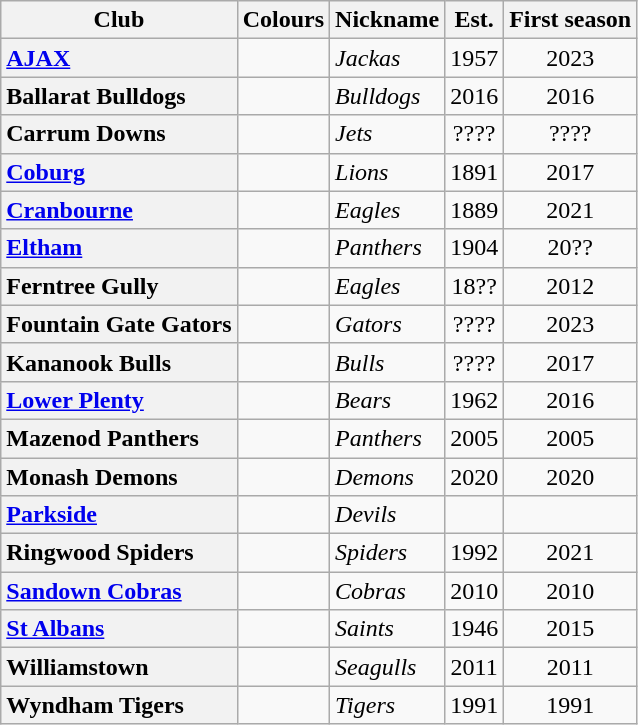<table class="wikitable sortable" style="text-align:center">
<tr>
<th>Club</th>
<th class=unsortable>Colours</th>
<th>Nickname</th>
<th>Est.</th>
<th>First season</th>
</tr>
<tr>
<th style="text-align:left;"><a href='#'>AJAX</a></th>
<td></td>
<td align='left'><em>Jackas</em></td>
<td>1957</td>
<td>2023</td>
</tr>
<tr>
<th style="text-align:left;">Ballarat Bulldogs</th>
<td></td>
<td align='left'><em>Bulldogs</em></td>
<td>2016</td>
<td>2016</td>
</tr>
<tr>
<th style="text-align:left;">Carrum Downs</th>
<td></td>
<td align='left'><em>Jets</em></td>
<td>????</td>
<td>????</td>
</tr>
<tr>
<th style="text-align:left;"><a href='#'>Coburg</a></th>
<td></td>
<td align='left'><em>Lions</em></td>
<td>1891</td>
<td>2017</td>
</tr>
<tr>
<th style="text-align:left;"><a href='#'>Cranbourne</a></th>
<td></td>
<td align='left'><em>Eagles</em></td>
<td>1889</td>
<td>2021</td>
</tr>
<tr>
<th style="text-align:left;"><a href='#'>Eltham</a></th>
<td></td>
<td align='left'><em>Panthers</em></td>
<td>1904</td>
<td>20??</td>
</tr>
<tr>
<th style="text-align:left;">Ferntree Gully</th>
<td></td>
<td align='left'><em>Eagles</em></td>
<td>18??</td>
<td>2012</td>
</tr>
<tr>
<th style="text-align:left;">Fountain Gate Gators</th>
<td></td>
<td align='left'><em>Gators</em></td>
<td>????</td>
<td>2023</td>
</tr>
<tr>
<th style="text-align:left;">Kananook Bulls</th>
<td></td>
<td align='left'><em>Bulls</em></td>
<td>????</td>
<td>2017</td>
</tr>
<tr>
<th style="text-align:left;"><a href='#'>Lower Plenty</a></th>
<td></td>
<td align='left'><em>Bears</em></td>
<td>1962</td>
<td>2016</td>
</tr>
<tr>
<th style="text-align:left;">Mazenod Panthers</th>
<td></td>
<td align='left'><em>Panthers</em></td>
<td>2005</td>
<td>2005</td>
</tr>
<tr>
<th style="text-align:left;">Monash Demons</th>
<td></td>
<td align='left'><em>Demons</em></td>
<td>2020</td>
<td>2020</td>
</tr>
<tr>
<th style="text-align:left;"><a href='#'>Parkside</a></th>
<td></td>
<td align='left'><em>Devils</em></td>
<td></td>
<td></td>
</tr>
<tr>
<th style="text-align:left;">Ringwood Spiders</th>
<td></td>
<td align='left'><em>Spiders</em></td>
<td>1992</td>
<td>2021</td>
</tr>
<tr>
<th style="text-align:left;"><a href='#'>Sandown Cobras</a></th>
<td></td>
<td align='left'><em>Cobras</em></td>
<td>2010</td>
<td>2010</td>
</tr>
<tr>
<th style="text-align:left;"><a href='#'>St Albans</a></th>
<td></td>
<td align='left'><em>Saints</em></td>
<td>1946</td>
<td>2015</td>
</tr>
<tr>
<th style="text-align:left;">Williamstown</th>
<td></td>
<td align='left'><em>Seagulls</em></td>
<td>2011</td>
<td>2011</td>
</tr>
<tr>
<th style="text-align:left;">Wyndham Tigers</th>
<td></td>
<td align='left'><em>Tigers</em></td>
<td>1991</td>
<td>1991</td>
</tr>
</table>
